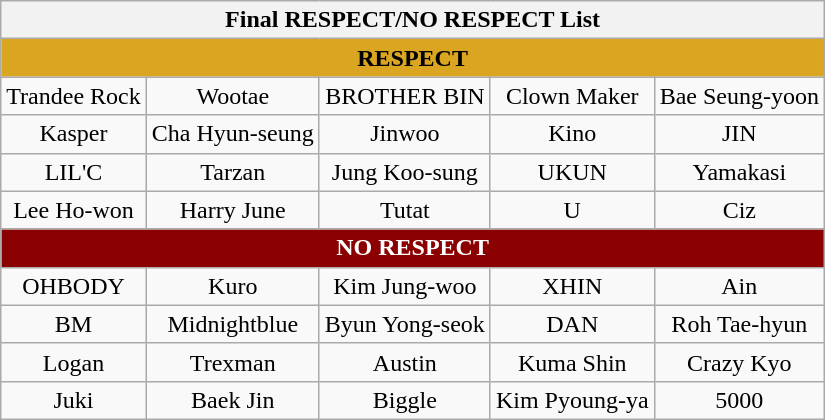<table class="wikitable collapsible collapsed" style="text-align:center">
<tr>
<th colspan="5">Final RESPECT/NO RESPECT List</th>
</tr>
<tr>
<th colspan="5" style="background:Goldenrod">RESPECT</th>
</tr>
<tr>
<td>Trandee Rock</td>
<td>Wootae</td>
<td>BROTHER BIN</td>
<td>Clown Maker</td>
<td>Bae Seung-yoon</td>
</tr>
<tr>
<td>Kasper</td>
<td>Cha Hyun-seung</td>
<td>Jinwoo</td>
<td>Kino</td>
<td>JIN</td>
</tr>
<tr>
<td>LIL'C</td>
<td>Tarzan</td>
<td>Jung Koo-sung</td>
<td>UKUN</td>
<td>Yamakasi</td>
</tr>
<tr>
<td>Lee Ho-won</td>
<td>Harry June</td>
<td>Tutat</td>
<td>U</td>
<td>Ciz</td>
</tr>
<tr>
<th colspan="5" style="background:DarkRed;color:white">NO RESPECT</th>
</tr>
<tr>
<td>OHBODY</td>
<td>Kuro</td>
<td>Kim Jung-woo</td>
<td>XHIN</td>
<td>Ain</td>
</tr>
<tr>
<td>BM</td>
<td>Midnightblue</td>
<td>Byun Yong-seok</td>
<td>DAN</td>
<td>Roh Tae-hyun</td>
</tr>
<tr>
<td>Logan</td>
<td>Trexman</td>
<td>Austin</td>
<td>Kuma Shin</td>
<td>Crazy Kyo</td>
</tr>
<tr>
<td>Juki</td>
<td>Baek Jin</td>
<td>Biggle</td>
<td>Kim Pyoung-ya</td>
<td>5000</td>
</tr>
</table>
